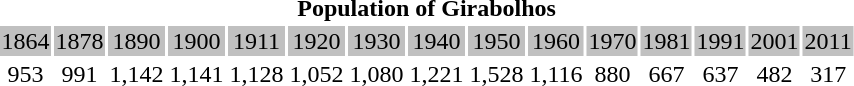<table>
<tr>
<th colspan="15">Population of Girabolhos </th>
</tr>
<tr bgcolor="#C0C0C0">
<td align="center">1864</td>
<td align="center">1878</td>
<td align="center">1890</td>
<td align="center">1900</td>
<td align="center">1911</td>
<td align="center">1920</td>
<td align="center">1930</td>
<td align="center">1940</td>
<td align="center">1950</td>
<td align="center">1960</td>
<td align="center">1970</td>
<td align="center">1981</td>
<td align="center">1991</td>
<td align="center">2001</td>
<td align="center">2011</td>
</tr>
<tr>
<td align="center">953</td>
<td align="center">991</td>
<td align="center">1,142</td>
<td align="center">1,141</td>
<td align="center">1,128</td>
<td align="center">1,052</td>
<td align="center">1,080</td>
<td align="center">1,221</td>
<td align="center">1,528</td>
<td align="center">1,116</td>
<td align="center">880</td>
<td align="center">667</td>
<td align="center">637</td>
<td align="center">482</td>
<td align="center">317</td>
</tr>
</table>
